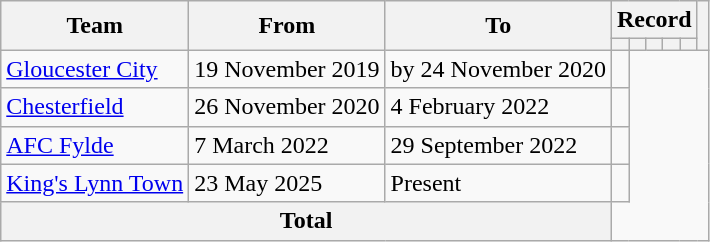<table class=wikitable style=text-align:center>
<tr>
<th rowspan=2>Team</th>
<th rowspan=2>From</th>
<th rowspan=2>To</th>
<th colspan=5>Record</th>
<th rowspan=2></th>
</tr>
<tr>
<th></th>
<th></th>
<th></th>
<th></th>
<th></th>
</tr>
<tr>
<td align=left><a href='#'>Gloucester City</a></td>
<td align=left>19 November 2019</td>
<td align=left>by 24 November 2020<br></td>
<td></td>
</tr>
<tr>
<td align=left><a href='#'>Chesterfield</a></td>
<td align=left>26 November 2020</td>
<td align=left>4 February 2022<br></td>
<td></td>
</tr>
<tr>
<td align=left><a href='#'>AFC Fylde</a></td>
<td align=left>7 March 2022</td>
<td align=left>29 September 2022<br></td>
<td></td>
</tr>
<tr>
<td align=left><a href='#'>King's Lynn Town</a></td>
<td align=left>23 May 2025</td>
<td align=left>Present<br></td>
<td></td>
</tr>
<tr>
<th colspan=3>Total<br></th>
</tr>
</table>
